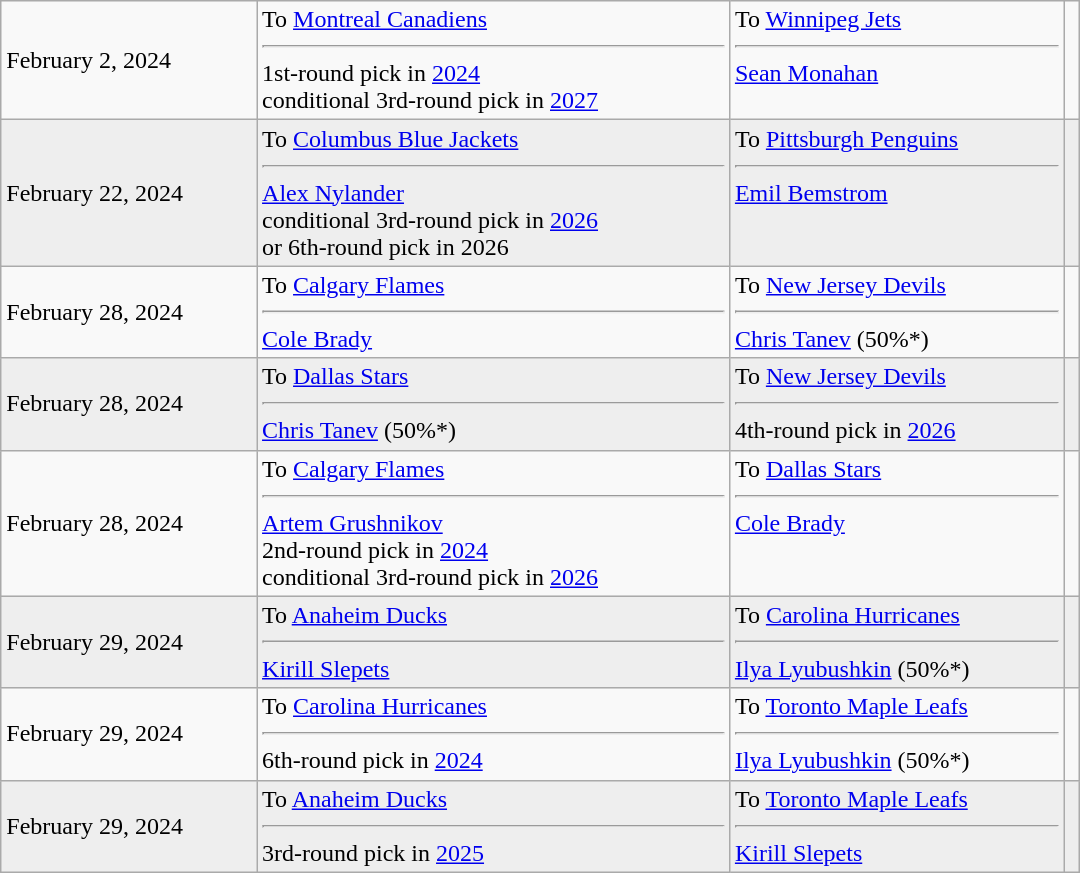<table cellspacing=0 class="wikitable" style="border:1px solid #999999; width:720px;">
<tr>
<td>February 2, 2024</td>
<td valign="top">To <a href='#'>Montreal Canadiens</a><hr>1st-round pick in <a href='#'>2024</a><br>conditional 3rd-round pick in <a href='#'>2027</a></td>
<td valign="top">To <a href='#'>Winnipeg Jets</a><hr><a href='#'>Sean Monahan</a></td>
<td></td>
</tr>
<tr bgcolor="eeeeee">
<td>February 22, 2024</td>
<td valign="top">To <a href='#'>Columbus Blue Jackets</a><hr><a href='#'>Alex Nylander</a><br>conditional 3rd-round pick in <a href='#'>2026</a><br>or 6th-round pick in 2026</td>
<td valign="top">To <a href='#'>Pittsburgh Penguins</a><hr><a href='#'>Emil Bemstrom</a></td>
<td></td>
</tr>
<tr>
<td>February 28, 2024</td>
<td valign="top">To <a href='#'>Calgary Flames</a><hr><a href='#'>Cole Brady</a></td>
<td valign="top">To <a href='#'>New Jersey Devils</a><hr><a href='#'>Chris Tanev</a> (50%*)</td>
<td></td>
</tr>
<tr bgcolor="eeeeee">
<td>February 28, 2024</td>
<td valign="top">To <a href='#'>Dallas Stars</a><hr><a href='#'>Chris Tanev</a> (50%*)</td>
<td valign="top">To <a href='#'>New Jersey Devils</a><hr>4th-round pick in <a href='#'>2026</a></td>
<td></td>
</tr>
<tr>
<td>February 28, 2024</td>
<td valign="top">To <a href='#'>Calgary Flames</a><hr><a href='#'>Artem Grushnikov</a><br>2nd-round pick in <a href='#'>2024</a><br>conditional 3rd-round pick in <a href='#'>2026</a></td>
<td valign="top">To <a href='#'>Dallas Stars</a><hr><a href='#'>Cole Brady</a></td>
<td></td>
</tr>
<tr bgcolor="eeeeee">
<td>February 29, 2024</td>
<td valign="top">To <a href='#'>Anaheim Ducks</a><hr><a href='#'>Kirill Slepets</a></td>
<td valign="top">To <a href='#'>Carolina Hurricanes</a><hr><a href='#'>Ilya Lyubushkin</a> (50%*)</td>
<td></td>
</tr>
<tr>
<td>February 29, 2024</td>
<td valign="top">To <a href='#'>Carolina Hurricanes</a><hr>6th-round pick in <a href='#'>2024</a></td>
<td valign="top">To <a href='#'>Toronto Maple Leafs</a><hr><a href='#'>Ilya Lyubushkin</a> (50%*)</td>
<td></td>
</tr>
<tr bgcolor="eeeeee">
<td>February 29, 2024</td>
<td valign="top">To <a href='#'>Anaheim Ducks</a><hr>3rd-round pick in <a href='#'>2025</a></td>
<td valign="top">To <a href='#'>Toronto Maple Leafs</a><hr><a href='#'>Kirill Slepets</a></td>
<td></td>
</tr>
</table>
